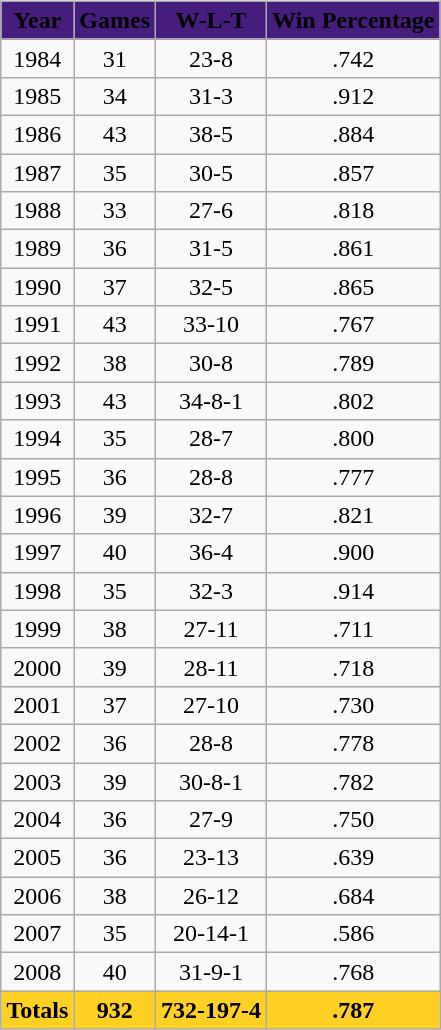<table border="0" style="margin: 1em auto 1em auto">
<tr>
<td valign="top"><br><table class="wikitable sortable" style="margin: 1em auto 1em auto">
<tr>
<th style="background:#461d7c;" align="center"><span>Year</span></th>
<th style="background:#461d7c;" align="center"><span>Games</span></th>
<th style="background:#461d7c;" align="center"><span>W-L-T</span></th>
<th style="background:#461d7c;" align="center"><span>Win Percentage</span></th>
</tr>
<tr style="text-align:center;">
<td>1984</td>
<td>31</td>
<td>23-8</td>
<td>.742</td>
</tr>
<tr style="text-align:center;">
<td>1985</td>
<td>34</td>
<td>31-3</td>
<td>.912</td>
</tr>
<tr style="text-align:center;">
<td>1986</td>
<td>43</td>
<td>38-5</td>
<td>.884</td>
</tr>
<tr style="text-align:center;">
<td>1987</td>
<td>35</td>
<td>30-5</td>
<td>.857</td>
</tr>
<tr style="text-align:center;">
<td>1988</td>
<td>33</td>
<td>27-6</td>
<td>.818</td>
</tr>
<tr style="text-align:center;">
<td>1989</td>
<td>36</td>
<td>31-5</td>
<td>.861</td>
</tr>
<tr style="text-align:center;">
<td>1990</td>
<td>37</td>
<td>32-5</td>
<td>.865</td>
</tr>
<tr style="text-align:center;">
<td>1991</td>
<td>43</td>
<td>33-10</td>
<td>.767</td>
</tr>
<tr style="text-align:center;">
<td>1992</td>
<td>38</td>
<td>30-8</td>
<td>.789</td>
</tr>
<tr style="text-align:center;">
<td>1993</td>
<td>43</td>
<td>34-8-1</td>
<td>.802</td>
</tr>
<tr style="text-align:center;">
<td>1994</td>
<td>35</td>
<td>28-7</td>
<td>.800</td>
</tr>
<tr style="text-align:center;">
<td>1995</td>
<td>36</td>
<td>28-8</td>
<td>.777</td>
</tr>
<tr style="text-align:center;">
<td>1996</td>
<td>39</td>
<td>32-7</td>
<td>.821</td>
</tr>
<tr style="text-align:center;">
<td>1997</td>
<td>40</td>
<td>36-4</td>
<td>.900</td>
</tr>
<tr style="text-align:center;">
<td>1998</td>
<td>35</td>
<td>32-3</td>
<td>.914</td>
</tr>
<tr style="text-align:center;">
<td>1999</td>
<td>38</td>
<td>27-11</td>
<td>.711</td>
</tr>
<tr style="text-align:center;">
<td>2000</td>
<td>39</td>
<td>28-11</td>
<td>.718</td>
</tr>
<tr style="text-align:center;">
<td>2001</td>
<td>37</td>
<td>27-10</td>
<td>.730</td>
</tr>
<tr style="text-align:center;">
<td>2002</td>
<td>36</td>
<td>28-8</td>
<td>.778</td>
</tr>
<tr style="text-align:center;">
<td>2003</td>
<td>39</td>
<td>30-8-1</td>
<td>.782</td>
</tr>
<tr style="text-align:center;">
<td>2004</td>
<td>36</td>
<td>27-9</td>
<td>.750</td>
</tr>
<tr style="text-align:center;">
<td>2005</td>
<td>36</td>
<td>23-13</td>
<td>.639</td>
</tr>
<tr style="text-align:center;">
<td>2006</td>
<td>38</td>
<td>26-12</td>
<td>.684</td>
</tr>
<tr style="text-align:center;">
<td>2007</td>
<td>35</td>
<td>20-14-1</td>
<td>.586</td>
</tr>
<tr style="text-align:center;">
<td>2008</td>
<td>40</td>
<td>31-9-1</td>
<td>.768</td>
</tr>
<tr class="sortbottom" style="text-align:center;">
<th style="background:#fdd023; color:#000;"><strong>Totals</strong></th>
<th style="background:#fdd023; color:#000;"><strong>932</strong></th>
<th style="background:#fdd023; color:#000;"><strong>732-197-4</strong></th>
<th style="background:#fdd023; color:#000;"><strong>.787</strong></th>
</tr>
</table>
</td>
<td width="10"></td>
<td valign="top"></td>
</tr>
</table>
